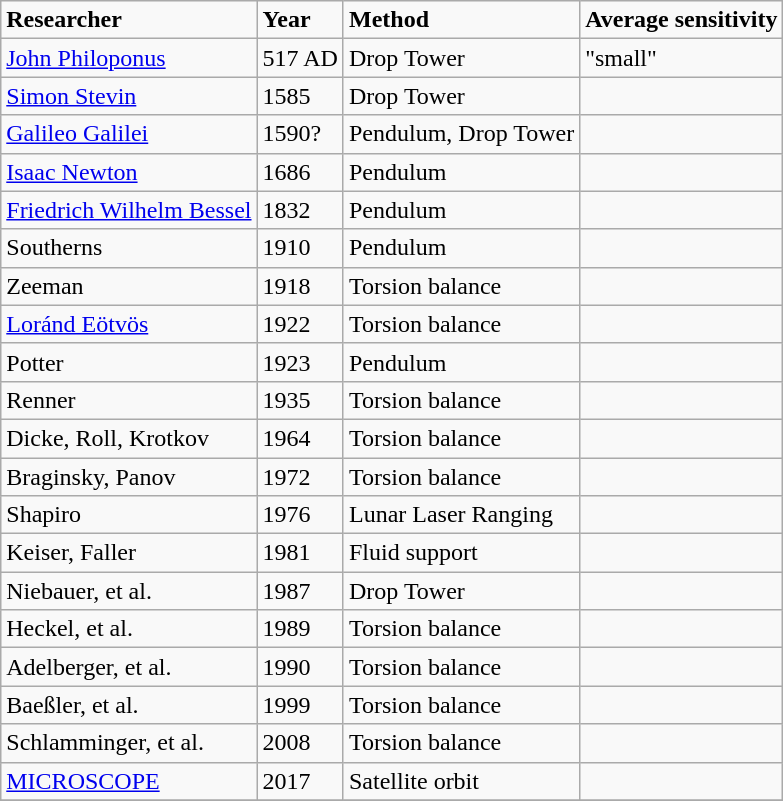<table class="wikitable">
<tr>
<td><strong>Researcher</strong></td>
<td><strong>Year</strong></td>
<td><strong>Method</strong></td>
<td><strong>Average sensitivity</strong></td>
</tr>
<tr>
<td><a href='#'>John Philoponus</a></td>
<td>517 AD</td>
<td>Drop Tower</td>
<td>"small"</td>
</tr>
<tr>
<td><a href='#'>Simon Stevin</a></td>
<td>1585</td>
<td>Drop Tower</td>
<td></td>
</tr>
<tr>
<td><a href='#'>Galileo Galilei</a></td>
<td>1590?</td>
<td>Pendulum, Drop Tower</td>
<td></td>
</tr>
<tr>
<td><a href='#'>Isaac Newton</a></td>
<td>1686</td>
<td>Pendulum</td>
<td></td>
</tr>
<tr>
<td><a href='#'>Friedrich Wilhelm Bessel</a></td>
<td>1832</td>
<td>Pendulum</td>
<td></td>
</tr>
<tr>
<td>Southerns</td>
<td>1910</td>
<td>Pendulum</td>
<td></td>
</tr>
<tr>
<td>Zeeman</td>
<td>1918</td>
<td>Torsion balance</td>
<td></td>
</tr>
<tr>
<td><a href='#'>Loránd Eötvös</a></td>
<td>1922</td>
<td>Torsion balance</td>
<td></td>
</tr>
<tr>
<td>Potter</td>
<td>1923</td>
<td>Pendulum</td>
<td></td>
</tr>
<tr>
<td>Renner</td>
<td>1935</td>
<td>Torsion balance</td>
<td></td>
</tr>
<tr>
<td>Dicke, Roll, Krotkov</td>
<td>1964</td>
<td>Torsion balance</td>
<td></td>
</tr>
<tr>
<td>Braginsky, Panov</td>
<td>1972</td>
<td>Torsion balance</td>
<td></td>
</tr>
<tr>
<td>Shapiro</td>
<td>1976</td>
<td>Lunar Laser Ranging</td>
<td></td>
</tr>
<tr>
<td>Keiser, Faller</td>
<td>1981</td>
<td>Fluid support</td>
<td></td>
</tr>
<tr>
<td>Niebauer, et al.</td>
<td>1987</td>
<td>Drop Tower</td>
<td></td>
</tr>
<tr>
<td>Heckel, et al.</td>
<td>1989</td>
<td>Torsion balance</td>
<td></td>
</tr>
<tr>
<td>Adelberger, et al.</td>
<td>1990</td>
<td>Torsion balance</td>
<td></td>
</tr>
<tr>
<td>Baeßler, et al.</td>
<td>1999</td>
<td>Torsion balance</td>
<td></td>
</tr>
<tr>
<td>Schlamminger, et al.</td>
<td>2008</td>
<td>Torsion balance</td>
<td></td>
</tr>
<tr>
<td><a href='#'>MICROSCOPE</a></td>
<td>2017</td>
<td>Satellite orbit</td>
<td></td>
</tr>
<tr>
</tr>
</table>
